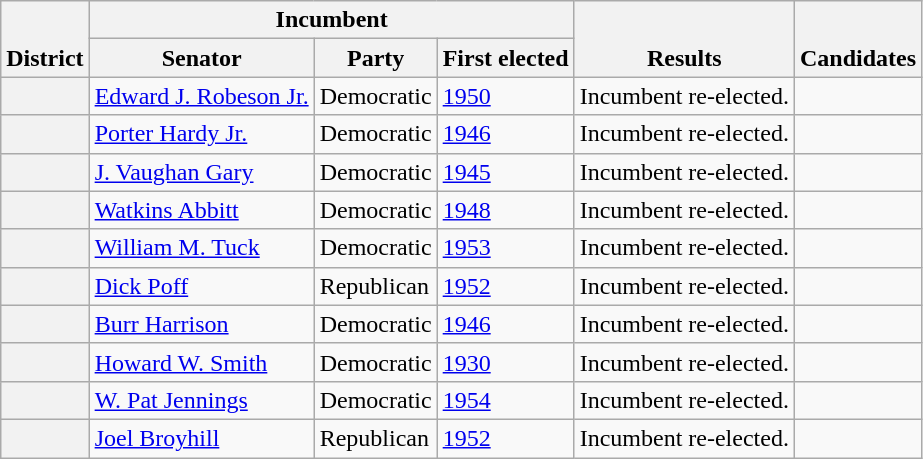<table class=wikitable>
<tr valign=bottom>
<th rowspan=2>District</th>
<th colspan=3>Incumbent</th>
<th rowspan=2>Results</th>
<th rowspan=2>Candidates</th>
</tr>
<tr>
<th>Senator</th>
<th>Party</th>
<th>First elected</th>
</tr>
<tr>
<th></th>
<td><a href='#'>Edward J. Robeson Jr.</a></td>
<td>Democratic</td>
<td><a href='#'>1950</a></td>
<td>Incumbent re-elected.</td>
<td nowrap></td>
</tr>
<tr>
<th></th>
<td><a href='#'>Porter Hardy Jr.</a></td>
<td>Democratic</td>
<td><a href='#'>1946</a></td>
<td>Incumbent re-elected.</td>
<td nowrap></td>
</tr>
<tr>
<th></th>
<td><a href='#'>J. Vaughan Gary</a></td>
<td>Democratic</td>
<td><a href='#'>1945 </a></td>
<td>Incumbent re-elected.</td>
<td nowrap></td>
</tr>
<tr>
<th></th>
<td><a href='#'>Watkins Abbitt</a></td>
<td>Democratic</td>
<td><a href='#'>1948</a></td>
<td>Incumbent re-elected.</td>
<td nowrap></td>
</tr>
<tr>
<th></th>
<td><a href='#'>William M. Tuck</a></td>
<td>Democratic</td>
<td><a href='#'>1953 </a></td>
<td>Incumbent re-elected.</td>
<td nowrap></td>
</tr>
<tr>
<th></th>
<td><a href='#'>Dick Poff</a></td>
<td>Republican</td>
<td><a href='#'>1952</a></td>
<td>Incumbent re-elected.</td>
<td nowrap></td>
</tr>
<tr>
<th></th>
<td><a href='#'>Burr Harrison</a></td>
<td>Democratic</td>
<td><a href='#'>1946</a></td>
<td>Incumbent re-elected.</td>
<td nowrap></td>
</tr>
<tr>
<th></th>
<td><a href='#'>Howard W. Smith</a></td>
<td>Democratic</td>
<td><a href='#'>1930</a></td>
<td>Incumbent re-elected.</td>
<td nowrap></td>
</tr>
<tr>
<th></th>
<td><a href='#'>W. Pat Jennings</a></td>
<td>Democratic</td>
<td><a href='#'>1954</a></td>
<td>Incumbent re-elected.</td>
<td nowrap></td>
</tr>
<tr>
<th></th>
<td><a href='#'>Joel Broyhill</a></td>
<td>Republican</td>
<td><a href='#'>1952</a></td>
<td>Incumbent re-elected.</td>
<td nowrap></td>
</tr>
</table>
